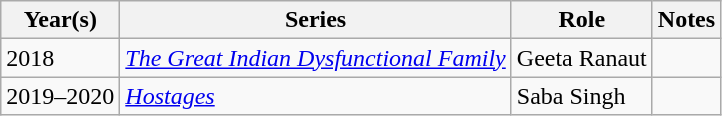<table class="wikitable plainrowheaders sortable">
<tr>
<th scope="col">Year(s)</th>
<th scope="col">Series</th>
<th scope="col">Role</th>
<th scope="col">Notes</th>
</tr>
<tr>
<td>2018</td>
<td><em><a href='#'>The Great Indian Dysfunctional Family</a></em></td>
<td>Geeta Ranaut</td>
<td></td>
</tr>
<tr>
<td>2019–2020</td>
<td><em><a href='#'>Hostages</a></em></td>
<td>Saba Singh</td>
<td></td>
</tr>
</table>
